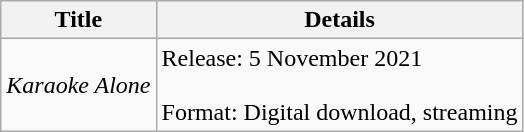<table class="wikitable">
<tr>
<th>Title</th>
<th>Details</th>
</tr>
<tr>
<td><em>Karaoke Alone</em></td>
<td>Release: 5 November 2021<br><br> Format: Digital download, streaming</td>
</tr>
</table>
